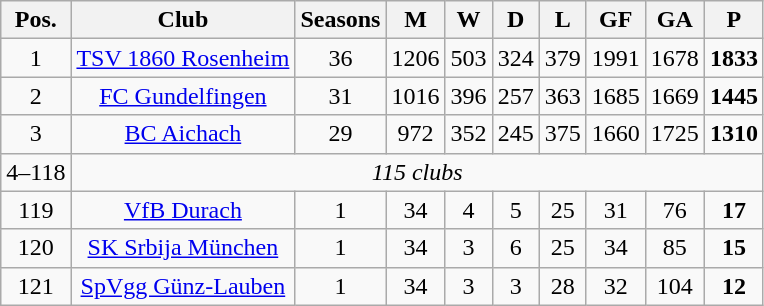<table class="wikitable sortable">
<tr>
<th>Pos.</th>
<th>Club</th>
<th>Seasons</th>
<th>M</th>
<th>W</th>
<th>D</th>
<th>L</th>
<th>GF</th>
<th>GA</th>
<th>P</th>
</tr>
<tr align="center">
<td>1</td>
<td><a href='#'>TSV 1860 Rosenheim</a></td>
<td>36</td>
<td>1206</td>
<td>503</td>
<td>324</td>
<td>379</td>
<td>1991</td>
<td>1678</td>
<td><strong>1833</strong></td>
</tr>
<tr align="center">
<td>2</td>
<td><a href='#'>FC Gundelfingen</a></td>
<td>31</td>
<td>1016</td>
<td>396</td>
<td>257</td>
<td>363</td>
<td>1685</td>
<td>1669</td>
<td><strong>1445</strong></td>
</tr>
<tr align="center">
<td>3</td>
<td><a href='#'>BC Aichach</a></td>
<td>29</td>
<td>972</td>
<td>352</td>
<td>245</td>
<td>375</td>
<td>1660</td>
<td>1725</td>
<td><strong>1310</strong></td>
</tr>
<tr align="center">
<td>4–118</td>
<td colspan=9><em>115 clubs</em></td>
</tr>
<tr align="center">
<td>119</td>
<td><a href='#'>VfB Durach</a></td>
<td>1</td>
<td>34</td>
<td>4</td>
<td>5</td>
<td>25</td>
<td>31</td>
<td>76</td>
<td><strong>17</strong></td>
</tr>
<tr align="center">
<td>120</td>
<td><a href='#'>SK Srbija München</a></td>
<td>1</td>
<td>34</td>
<td>3</td>
<td>6</td>
<td>25</td>
<td>34</td>
<td>85</td>
<td><strong>15</strong></td>
</tr>
<tr align="center">
<td>121</td>
<td><a href='#'>SpVgg Günz-Lauben</a></td>
<td>1</td>
<td>34</td>
<td>3</td>
<td>3</td>
<td>28</td>
<td>32</td>
<td>104</td>
<td><strong>12</strong></td>
</tr>
</table>
